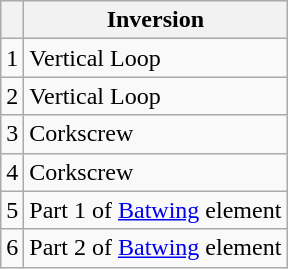<table class="wikitable">
<tr>
<th></th>
<th>Inversion</th>
</tr>
<tr>
<td>1</td>
<td>Vertical Loop</td>
</tr>
<tr>
<td>2</td>
<td>Vertical Loop</td>
</tr>
<tr>
<td>3</td>
<td>Corkscrew</td>
</tr>
<tr>
<td>4</td>
<td>Corkscrew</td>
</tr>
<tr>
<td>5</td>
<td>Part 1 of <a href='#'>Batwing</a> element</td>
</tr>
<tr>
<td>6</td>
<td>Part 2 of <a href='#'>Batwing</a> element</td>
</tr>
</table>
